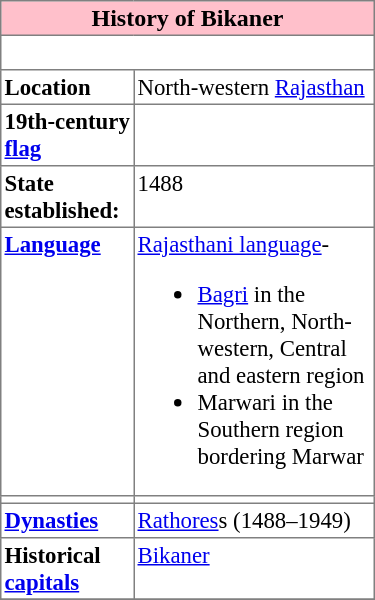<table class="toccolours" border="1" cellpadding="2" cellspacing="2" style="float: right; margin: 0 0 1em 1em; width: 250px; border-collapse: collapse; font-size: 95%;">
<tr>
<td colspan="2" style="margin-left: inherit; background:#FFC0CB; text-align:center; font-size: medium;"><strong>History of Bikaner</strong></td>
</tr>
<tr align="center">
<td colspan="2"><div><br></div></td>
</tr>
<tr style="vertical-align: top;">
<td><strong>Location</strong></td>
<td>North-western <a href='#'>Rajasthan</a></td>
</tr>
<tr style="vertical-align: top;">
<td><strong>19th-century <a href='#'>flag</a></strong></td>
<td></td>
</tr>
<tr style="vertical-align: top;">
<td><strong>State established:</strong></td>
<td>1488</td>
</tr>
<tr style="vertical-align: top;">
<td><strong><a href='#'>Language</a></strong></td>
<td><a href='#'>Rajasthani language</a>-<br><ul><li><a href='#'>Bagri</a> in the Northern, North-western, Central and eastern region</li><li>Marwari in the Southern region bordering Marwar</li></ul></td>
</tr>
<tr>
<td></td>
<td></td>
</tr>
<tr style="vertical-align: top;">
<td><strong><a href='#'>Dynasties</a></strong></td>
<td><a href='#'>Rathores</a>s (1488–1949)</td>
</tr>
<tr style="vertical-align: top;">
<td><strong>Historical <a href='#'>capitals</a></strong></td>
<td><a href='#'>Bikaner</a></td>
</tr>
<tr style="vertical-align: top;">
</tr>
</table>
